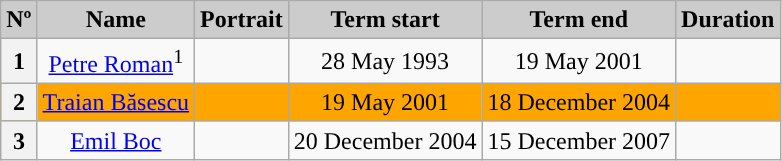<table class="wikitable" style="text-align:center;">
<tr>
<th style="background:#ccc;">Nº</th>
<th style="background:#ccc;">Name<br></th>
<th style="background:#ccc;">Portrait</th>
<th style="background:#ccc;">Term start</th>
<th style="background:#ccc;">Term end</th>
<th style="background:#ccc;">Duration</th>
</tr>
<tr style="background:">
<th>1</th>
<td><a href='#'>Petre Roman</a><sup>1</sup><br></td>
<td></td>
<td>28 May 1993</td>
<td>19 May 2001</td>
<td></td>
</tr>
<tr style="background:#ffa500">
<th>2</th>
<td><a href='#'>Traian Băsescu</a><br></td>
<td></td>
<td>19 May 2001</td>
<td>18 December 2004</td>
<td></td>
</tr>
<tr style="background:">
<th>3</th>
<td><a href='#'>Emil Boc</a><br></td>
<td></td>
<td>20 December 2004</td>
<td>15 December 2007</td>
<td></td>
</tr>
</table>
